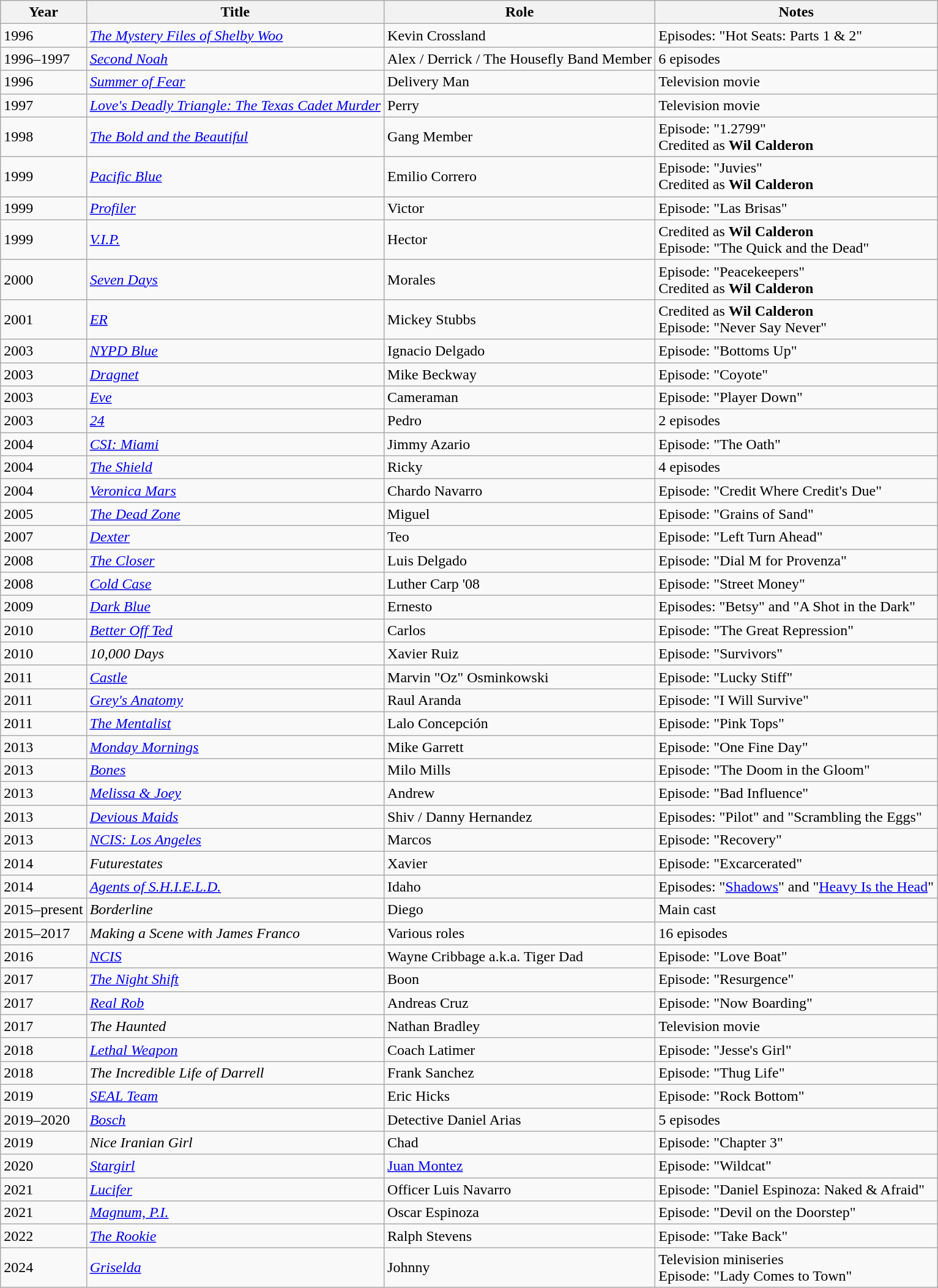<table class="wikitable sortable">
<tr>
<th>Year</th>
<th>Title</th>
<th>Role</th>
<th>Notes</th>
</tr>
<tr>
<td>1996</td>
<td><em><a href='#'>The Mystery Files of Shelby Woo</a></em></td>
<td>Kevin Crossland</td>
<td>Episodes: "Hot Seats: Parts 1 & 2"</td>
</tr>
<tr>
<td>1996–1997</td>
<td><em><a href='#'>Second Noah</a></em></td>
<td>Alex / Derrick / The Housefly Band Member</td>
<td>6 episodes</td>
</tr>
<tr>
<td>1996</td>
<td><em><a href='#'>Summer of Fear</a></em></td>
<td>Delivery Man</td>
<td>Television movie</td>
</tr>
<tr>
<td>1997</td>
<td><em><a href='#'>Love's Deadly Triangle: The Texas Cadet Murder</a></em></td>
<td>Perry</td>
<td>Television movie</td>
</tr>
<tr>
<td>1998</td>
<td><em><a href='#'>The Bold and the Beautiful</a></em></td>
<td>Gang Member</td>
<td>Episode: "1.2799"<br>Credited as <strong>Wil Calderon</strong></td>
</tr>
<tr>
<td>1999</td>
<td><em><a href='#'>Pacific Blue</a></em></td>
<td>Emilio Correro</td>
<td>Episode: "Juvies"<br>Credited as <strong>Wil Calderon</strong></td>
</tr>
<tr>
<td>1999</td>
<td><em><a href='#'>Profiler</a></em></td>
<td>Victor</td>
<td>Episode: "Las Brisas"</td>
</tr>
<tr>
<td>1999</td>
<td><em><a href='#'>V.I.P.</a></em></td>
<td>Hector</td>
<td>Credited as <strong>Wil Calderon</strong><br>Episode: "The Quick and the Dead"</td>
</tr>
<tr>
<td>2000</td>
<td><em><a href='#'>Seven Days</a></em></td>
<td>Morales</td>
<td>Episode: "Peacekeepers"<br>Credited as <strong>Wil Calderon</strong></td>
</tr>
<tr>
<td>2001</td>
<td><em><a href='#'>ER</a></em></td>
<td>Mickey Stubbs</td>
<td>Credited as <strong>Wil Calderon</strong><br>Episode: "Never Say Never"</td>
</tr>
<tr>
<td>2003</td>
<td><em><a href='#'>NYPD Blue</a></em></td>
<td>Ignacio Delgado</td>
<td>Episode: "Bottoms Up"</td>
</tr>
<tr>
<td>2003</td>
<td><em><a href='#'>Dragnet</a></em></td>
<td>Mike Beckway</td>
<td>Episode: "Coyote"</td>
</tr>
<tr>
<td>2003</td>
<td><em><a href='#'>Eve</a></em></td>
<td>Cameraman</td>
<td>Episode: "Player Down"</td>
</tr>
<tr>
<td>2003</td>
<td><em><a href='#'>24</a></em></td>
<td>Pedro</td>
<td>2 episodes</td>
</tr>
<tr>
<td>2004</td>
<td><em><a href='#'>CSI: Miami</a></em></td>
<td>Jimmy Azario</td>
<td>Episode: "The Oath"</td>
</tr>
<tr>
<td>2004</td>
<td><em><a href='#'>The Shield</a></em></td>
<td>Ricky</td>
<td>4 episodes</td>
</tr>
<tr>
<td>2004</td>
<td><em><a href='#'>Veronica Mars</a></em></td>
<td>Chardo Navarro</td>
<td>Episode: "Credit Where Credit's Due"</td>
</tr>
<tr>
<td>2005</td>
<td><em><a href='#'>The Dead Zone</a></em></td>
<td>Miguel</td>
<td>Episode: "Grains of Sand"</td>
</tr>
<tr>
<td>2007</td>
<td><em><a href='#'>Dexter</a></em></td>
<td>Teo</td>
<td>Episode: "Left Turn Ahead"</td>
</tr>
<tr>
<td>2008</td>
<td><em><a href='#'>The Closer</a></em></td>
<td>Luis Delgado</td>
<td>Episode: "Dial M for Provenza"</td>
</tr>
<tr>
<td>2008</td>
<td><em><a href='#'>Cold Case</a></em></td>
<td>Luther Carp '08</td>
<td>Episode: "Street Money"</td>
</tr>
<tr>
<td>2009</td>
<td><em><a href='#'>Dark Blue</a></em></td>
<td>Ernesto</td>
<td>Episodes: "Betsy" and "A Shot in the Dark"</td>
</tr>
<tr>
<td>2010</td>
<td><em><a href='#'>Better Off Ted</a></em></td>
<td>Carlos</td>
<td>Episode: "The Great Repression"</td>
</tr>
<tr>
<td>2010</td>
<td><em>10,000 Days</em></td>
<td>Xavier Ruiz</td>
<td>Episode: "Survivors"</td>
</tr>
<tr>
<td>2011</td>
<td><em><a href='#'>Castle</a></em></td>
<td>Marvin "Oz" Osminkowski</td>
<td>Episode: "Lucky Stiff"</td>
</tr>
<tr>
<td>2011</td>
<td><em><a href='#'>Grey's Anatomy</a></em></td>
<td>Raul Aranda</td>
<td>Episode: "I Will Survive"</td>
</tr>
<tr>
<td>2011</td>
<td><em><a href='#'>The Mentalist</a></em></td>
<td>Lalo Concepción</td>
<td>Episode: "Pink Tops"</td>
</tr>
<tr>
<td>2013</td>
<td><em><a href='#'>Monday Mornings</a></em></td>
<td>Mike Garrett</td>
<td>Episode: "One Fine Day"</td>
</tr>
<tr>
<td>2013</td>
<td><em><a href='#'>Bones</a></em></td>
<td>Milo Mills</td>
<td>Episode: "The Doom in the Gloom"</td>
</tr>
<tr>
<td>2013</td>
<td><em><a href='#'>Melissa & Joey</a></em></td>
<td>Andrew</td>
<td>Episode: "Bad Influence"</td>
</tr>
<tr>
<td>2013</td>
<td><em><a href='#'>Devious Maids</a></em></td>
<td>Shiv / Danny Hernandez</td>
<td>Episodes: "Pilot" and "Scrambling the Eggs"</td>
</tr>
<tr>
<td>2013</td>
<td><em><a href='#'>NCIS: Los Angeles</a></em></td>
<td>Marcos</td>
<td>Episode: "Recovery"</td>
</tr>
<tr>
<td>2014</td>
<td><em>Futurestates</em></td>
<td>Xavier</td>
<td>Episode: "Excarcerated"</td>
</tr>
<tr>
<td>2014</td>
<td><em><a href='#'>Agents of S.H.I.E.L.D.</a></em></td>
<td>Idaho</td>
<td>Episodes: "<a href='#'>Shadows</a>" and "<a href='#'>Heavy Is the Head</a>"</td>
</tr>
<tr>
<td>2015–present</td>
<td><em>Borderline</em></td>
<td>Diego</td>
<td>Main cast</td>
</tr>
<tr>
<td>2015–2017</td>
<td><em>Making a Scene with James Franco</em></td>
<td>Various roles</td>
<td>16 episodes</td>
</tr>
<tr>
<td>2016</td>
<td><em><a href='#'>NCIS</a></em></td>
<td>Wayne Cribbage a.k.a. Tiger Dad</td>
<td>Episode: "Love Boat"</td>
</tr>
<tr>
<td>2017</td>
<td><em><a href='#'>The Night Shift</a></em></td>
<td>Boon</td>
<td>Episode: "Resurgence"</td>
</tr>
<tr>
<td>2017</td>
<td><em><a href='#'>Real Rob</a></em></td>
<td>Andreas Cruz</td>
<td>Episode: "Now Boarding"</td>
</tr>
<tr>
<td>2017</td>
<td><em>The Haunted</em></td>
<td>Nathan Bradley</td>
<td>Television movie</td>
</tr>
<tr>
<td>2018</td>
<td><em><a href='#'>Lethal Weapon</a></em></td>
<td>Coach Latimer</td>
<td>Episode: "Jesse's Girl"</td>
</tr>
<tr>
<td>2018</td>
<td><em>The Incredible Life of Darrell</em></td>
<td>Frank Sanchez</td>
<td>Episode: "Thug Life"</td>
</tr>
<tr>
<td>2019</td>
<td><em><a href='#'>SEAL Team</a></em></td>
<td>Eric Hicks</td>
<td>Episode: "Rock Bottom"</td>
</tr>
<tr>
<td>2019–2020</td>
<td><em><a href='#'>Bosch</a></em></td>
<td>Detective Daniel Arias</td>
<td>5 episodes</td>
</tr>
<tr>
<td>2019</td>
<td><em>Nice Iranian Girl</em></td>
<td>Chad</td>
<td>Episode: "Chapter 3"</td>
</tr>
<tr>
<td>2020</td>
<td><em><a href='#'>Stargirl</a></em></td>
<td><a href='#'>Juan Montez</a></td>
<td>Episode: "Wildcat"</td>
</tr>
<tr>
<td>2021</td>
<td><em><a href='#'>Lucifer</a></em></td>
<td>Officer Luis Navarro</td>
<td>Episode: "Daniel Espinoza: Naked & Afraid"</td>
</tr>
<tr>
<td>2021</td>
<td><em><a href='#'>Magnum, P.I.</a></em></td>
<td>Oscar Espinoza</td>
<td>Episode: "Devil on the Doorstep"</td>
</tr>
<tr>
<td>2022</td>
<td><em><a href='#'>The Rookie</a></em></td>
<td>Ralph Stevens</td>
<td>Episode: "Take Back"</td>
</tr>
<tr>
<td>2024</td>
<td><em><a href='#'>Griselda</a></em></td>
<td>Johnny</td>
<td>Television miniseries<br>Episode: "Lady Comes to Town"</td>
</tr>
</table>
